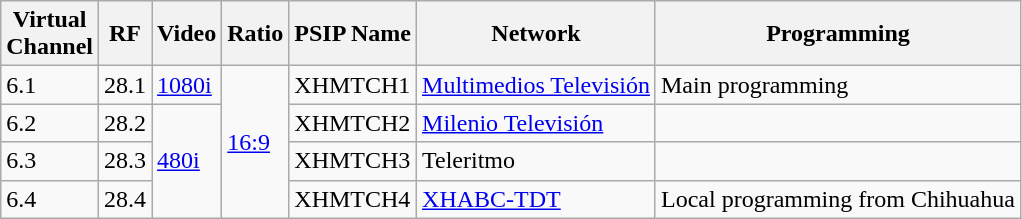<table class="wikitable sortable">
<tr>
<th>Virtual<br>Channel</th>
<th>RF</th>
<th>Video</th>
<th>Ratio</th>
<th>PSIP Name</th>
<th>Network</th>
<th>Programming</th>
</tr>
<tr>
<td>6.1</td>
<td>28.1</td>
<td><a href='#'>1080i</a></td>
<td rowspan="4"><a href='#'>16:9</a></td>
<td>XHMTCH1</td>
<td><a href='#'>Multimedios Televisión</a></td>
<td>Main programming</td>
</tr>
<tr>
<td>6.2</td>
<td>28.2</td>
<td rowspan="3"><a href='#'>480i</a></td>
<td>XHMTCH2</td>
<td><a href='#'>Milenio Televisión</a></td>
<td></td>
</tr>
<tr>
<td>6.3</td>
<td>28.3</td>
<td>XHMTCH3</td>
<td>Teleritmo</td>
<td></td>
</tr>
<tr>
<td>6.4</td>
<td>28.4</td>
<td>XHMTCH4</td>
<td><a href='#'>XHABC-TDT</a></td>
<td>Local programming from Chihuahua</td>
</tr>
</table>
